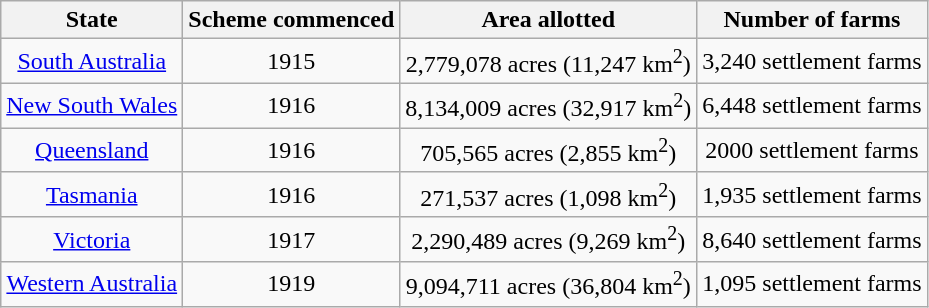<table class="wikitable" style="text-align:center">
<tr>
<th>State</th>
<th>Scheme commenced</th>
<th>Area allotted</th>
<th>Number of farms</th>
</tr>
<tr>
<td><a href='#'>South Australia</a></td>
<td>1915</td>
<td>2,779,078 acres (11,247 km<sup>2</sup>)</td>
<td>3,240 settlement farms</td>
</tr>
<tr>
<td><a href='#'>New South Wales</a></td>
<td>1916</td>
<td>8,134,009 acres (32,917 km<sup>2</sup>)</td>
<td>6,448 settlement farms</td>
</tr>
<tr>
<td><a href='#'>Queensland</a></td>
<td>1916</td>
<td>705,565 acres (2,855 km<sup>2</sup>)</td>
<td>2000 settlement farms</td>
</tr>
<tr>
<td><a href='#'>Tasmania</a></td>
<td>1916</td>
<td>271,537 acres (1,098 km<sup>2</sup>)</td>
<td>1,935 settlement farms</td>
</tr>
<tr>
<td><a href='#'>Victoria</a></td>
<td>1917</td>
<td>2,290,489 acres (9,269 km<sup>2</sup>)</td>
<td>8,640 settlement farms</td>
</tr>
<tr>
<td><a href='#'>Western Australia</a></td>
<td>1919</td>
<td>9,094,711 acres (36,804 km<sup>2</sup>)</td>
<td>1,095 settlement farms</td>
</tr>
</table>
